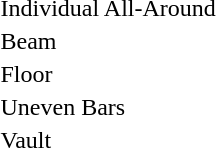<table>
<tr>
<td>Individual All-Around</td>
<td></td>
<td></td>
<td></td>
</tr>
<tr>
<td>Beam</td>
<td></td>
<td></td>
<td></td>
</tr>
<tr>
<td>Floor</td>
<td></td>
<td></td>
<td></td>
</tr>
<tr>
<td>Uneven Bars</td>
<td></td>
<td></td>
<td></td>
</tr>
<tr>
<td>Vault</td>
<td></td>
<td></td>
<td></td>
</tr>
</table>
